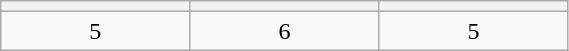<table class="wikitable" width=30% style="font-size:100%; text-align:center;">
<tr>
<th></th>
<th></th>
<th></th>
</tr>
<tr>
<td>5</td>
<td>6</td>
<td>5</td>
</tr>
</table>
